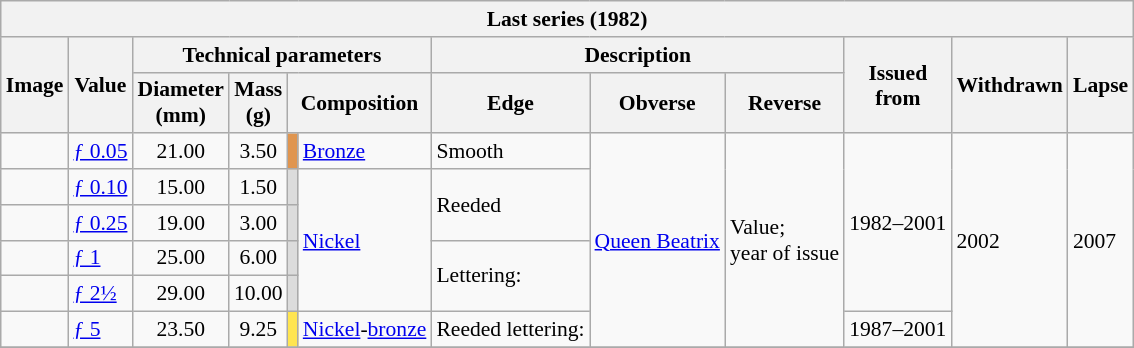<table class="wikitable" style="margin:auto; font-size:90%; border-width:1px;">
<tr>
<th colspan="12">Last series (1982)<br></th>
</tr>
<tr>
<th rowspan=2>Image</th>
<th rowspan=2>Value</th>
<th colspan=4>Technical parameters</th>
<th colspan=3>Description</th>
<th rowspan=2>Issued<br>from</th>
<th rowspan=2>Withdrawn</th>
<th rowspan=2>Lapse</th>
</tr>
<tr>
<th>Diameter<br>(mm)</th>
<th>Mass<br>(g)</th>
<th colspan=2>Composition</th>
<th>Edge</th>
<th>Obverse</th>
<th>Reverse</th>
</tr>
<tr>
<td></td>
<td><a href='#'>ƒ 0.05</a></td>
<td align=center>21.00</td>
<td align=center>3.50</td>
<td style="background-color:#e0954f;"></td>
<td><a href='#'>Bronze</a></td>
<td>Smooth</td>
<td rowspan=6><a href='#'>Queen Beatrix</a></td>
<td rowspan=6>Value;<br>year of issue</td>
<td rowspan=5>1982–2001</td>
<td rowspan=6>2002</td>
<td rowspan=6>2007</td>
</tr>
<tr>
<td></td>
<td><a href='#'>ƒ 0.10</a></td>
<td align=center>15.00</td>
<td align=center>1.50</td>
<td style="background-color:#dcdcdc;"></td>
<td rowspan=4><a href='#'>Nickel</a></td>
<td rowspan=2>Reeded</td>
</tr>
<tr>
<td></td>
<td><a href='#'>ƒ 0.25</a></td>
<td align=center>19.00</td>
<td align=center>3.00</td>
<td style="background-color:#dcdcdc;"></td>
</tr>
<tr>
<td></td>
<td><a href='#'>ƒ 1</a></td>
<td align=center>25.00</td>
<td align=center>6.00</td>
<td style="background-color:#dcdcdc;"></td>
<td rowspan=2>Lettering:<br></td>
</tr>
<tr>
<td></td>
<td><a href='#'>ƒ 2½</a></td>
<td align=center>29.00</td>
<td align=center>10.00</td>
<td style="background-color:#dcdcdc;"></td>
</tr>
<tr>
<td></td>
<td><a href='#'>ƒ 5</a></td>
<td align=center>23.50</td>
<td align=center>9.25</td>
<td style="background-color:#ffe550;"></td>
<td><a href='#'>Nickel</a>-<a href='#'>bronze</a></td>
<td>Reeded lettering:<br></td>
<td>1987–2001</td>
</tr>
<tr>
</tr>
</table>
